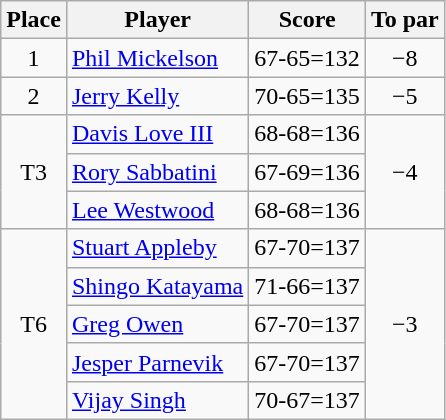<table class="wikitable">
<tr>
<th>Place</th>
<th>Player</th>
<th>Score</th>
<th>To par</th>
</tr>
<tr>
<td align=center>1</td>
<td> <a href='#'>Phil Mickelson</a></td>
<td>67-65=132</td>
<td align=center>−8</td>
</tr>
<tr>
<td align=center>2</td>
<td> <a href='#'>Jerry Kelly</a></td>
<td>70-65=135</td>
<td align=center>−5</td>
</tr>
<tr>
<td rowspan="3" style="text-align:center;">T3</td>
<td> <a href='#'>Davis Love III</a></td>
<td>68-68=136</td>
<td rowspan="3" style="text-align:center;">−4</td>
</tr>
<tr>
<td> <a href='#'>Rory Sabbatini</a></td>
<td>67-69=136</td>
</tr>
<tr>
<td> <a href='#'>Lee Westwood</a></td>
<td>68-68=136</td>
</tr>
<tr>
<td rowspan="5" style="text-align:center;">T6</td>
<td> <a href='#'>Stuart Appleby</a></td>
<td>67-70=137</td>
<td rowspan="5" style="text-align:center;">−3</td>
</tr>
<tr>
<td> <a href='#'>Shingo Katayama</a></td>
<td>71-66=137</td>
</tr>
<tr>
<td> <a href='#'>Greg Owen</a></td>
<td>67-70=137</td>
</tr>
<tr>
<td> <a href='#'>Jesper Parnevik</a></td>
<td>67-70=137</td>
</tr>
<tr>
<td> <a href='#'>Vijay Singh</a></td>
<td>70-67=137</td>
</tr>
</table>
